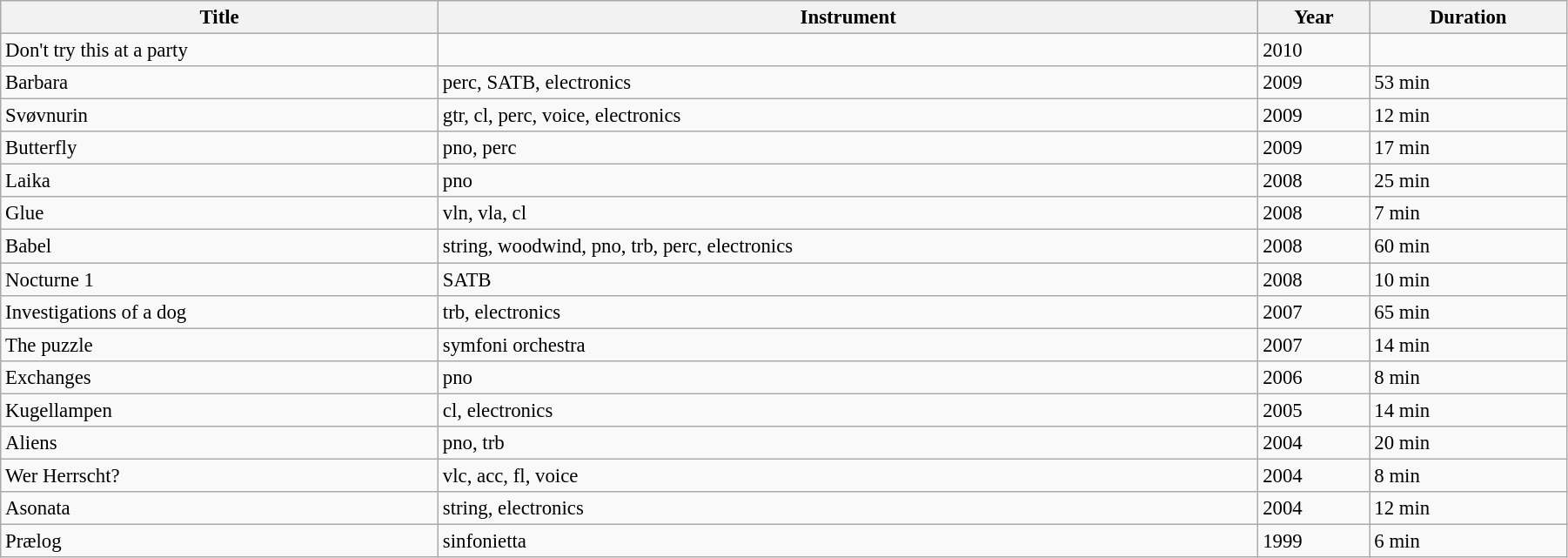<table class=wikitable style="width: 95%; font-size: 95%;">
<tr>
<th>Title</th>
<th>Instrument</th>
<th>Year</th>
<th>Duration</th>
</tr>
<tr>
<td>Don't try this at a party</td>
<td></td>
<td>2010</td>
<td></td>
</tr>
<tr>
<td>Barbara</td>
<td>perc, SATB, electronics</td>
<td>2009</td>
<td>53 min</td>
</tr>
<tr>
<td>Svøvnurin</td>
<td>gtr, cl, perc, voice, electronics</td>
<td>2009</td>
<td>12 min</td>
</tr>
<tr>
<td>Butterfly</td>
<td>pno, perc</td>
<td>2009</td>
<td>17 min</td>
</tr>
<tr>
<td>Laika</td>
<td>pno</td>
<td>2008</td>
<td>25 min</td>
</tr>
<tr>
<td>Glue</td>
<td>vln, vla, cl</td>
<td>2008</td>
<td>7 min</td>
</tr>
<tr>
<td>Babel</td>
<td>string, woodwind, pno, trb, perc, electronics</td>
<td>2008</td>
<td>60 min</td>
</tr>
<tr>
<td>Nocturne 1</td>
<td>SATB</td>
<td>2008</td>
<td>10 min</td>
</tr>
<tr>
<td>Investigations of a dog</td>
<td>trb, electronics</td>
<td>2007</td>
<td>65 min</td>
</tr>
<tr>
<td>The puzzle</td>
<td>symfoni orchestra</td>
<td>2007</td>
<td>14 min</td>
</tr>
<tr>
<td>Exchanges</td>
<td>pno</td>
<td>2006</td>
<td>8 min</td>
</tr>
<tr>
<td>Kugellampen</td>
<td>cl, electronics</td>
<td>2005</td>
<td>14 min</td>
</tr>
<tr>
<td>Aliens</td>
<td>pno, trb</td>
<td>2004</td>
<td>20 min</td>
</tr>
<tr>
<td>Wer Herrscht?</td>
<td>vlc, acc, fl, voice</td>
<td>2004</td>
<td>8 min</td>
</tr>
<tr>
<td>Asonata</td>
<td>string, electronics</td>
<td>2004</td>
<td>12 min</td>
</tr>
<tr>
<td>Prælog</td>
<td>sinfonietta</td>
<td>1999</td>
<td>6 min</td>
</tr>
</table>
